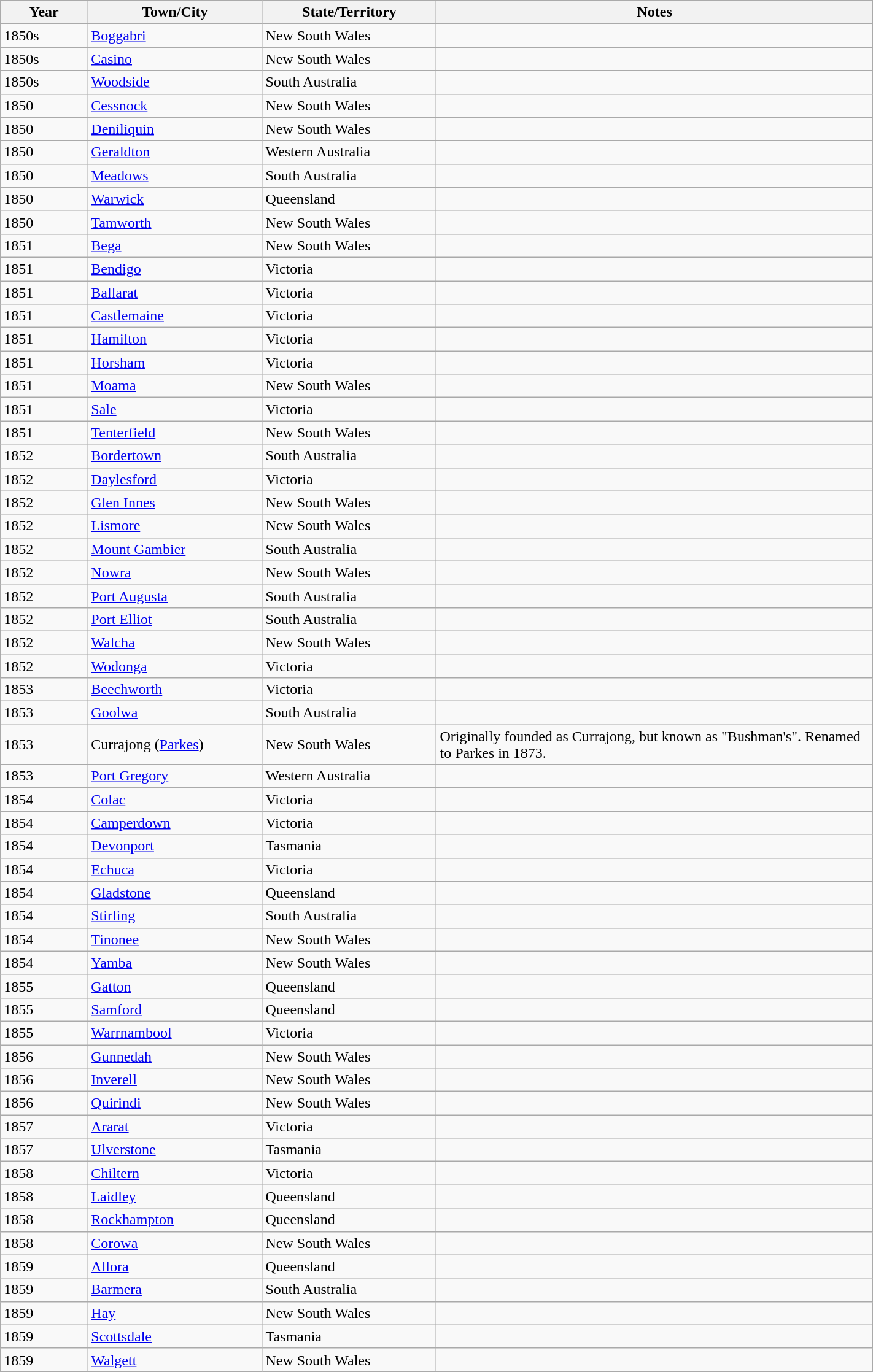<table class="wikitable sortable" style="width:75%;">
<tr>
<th style="width:10%;">Year</th>
<th style="width:20%;">Town/City</th>
<th style="width:20%;">State/Territory</th>
<th style="width:50%;" class="unsortable">Notes</th>
</tr>
<tr>
<td>1850s</td>
<td><a href='#'>Boggabri</a></td>
<td>New South Wales</td>
<td></td>
</tr>
<tr>
<td>1850s</td>
<td><a href='#'>Casino</a></td>
<td>New South Wales</td>
<td></td>
</tr>
<tr>
<td>1850s</td>
<td><a href='#'>Woodside</a></td>
<td>South Australia</td>
<td></td>
</tr>
<tr>
<td>1850</td>
<td><a href='#'>Cessnock</a></td>
<td>New South Wales</td>
<td></td>
</tr>
<tr>
<td>1850</td>
<td><a href='#'>Deniliquin</a></td>
<td>New South Wales</td>
<td></td>
</tr>
<tr>
<td>1850</td>
<td><a href='#'>Geraldton</a></td>
<td>Western Australia</td>
<td></td>
</tr>
<tr>
<td>1850</td>
<td><a href='#'>Meadows</a></td>
<td>South Australia</td>
<td></td>
</tr>
<tr>
<td>1850</td>
<td><a href='#'>Warwick</a></td>
<td>Queensland</td>
<td></td>
</tr>
<tr>
<td>1850</td>
<td><a href='#'>Tamworth</a></td>
<td>New South Wales</td>
<td></td>
</tr>
<tr>
<td>1851</td>
<td><a href='#'>Bega</a></td>
<td>New South Wales</td>
<td></td>
</tr>
<tr>
<td>1851</td>
<td><a href='#'>Bendigo</a></td>
<td>Victoria</td>
<td></td>
</tr>
<tr>
<td>1851</td>
<td><a href='#'>Ballarat</a></td>
<td>Victoria</td>
<td></td>
</tr>
<tr>
<td>1851</td>
<td><a href='#'>Castlemaine</a></td>
<td>Victoria</td>
<td></td>
</tr>
<tr>
<td>1851</td>
<td><a href='#'>Hamilton</a></td>
<td>Victoria</td>
<td></td>
</tr>
<tr>
<td>1851</td>
<td><a href='#'>Horsham</a></td>
<td>Victoria</td>
<td></td>
</tr>
<tr>
<td>1851</td>
<td><a href='#'>Moama</a></td>
<td>New South Wales</td>
<td></td>
</tr>
<tr>
<td>1851</td>
<td><a href='#'>Sale</a></td>
<td>Victoria</td>
<td></td>
</tr>
<tr>
<td>1851</td>
<td><a href='#'>Tenterfield</a></td>
<td>New South Wales</td>
<td></td>
</tr>
<tr>
<td>1852</td>
<td><a href='#'>Bordertown</a></td>
<td>South Australia</td>
<td></td>
</tr>
<tr>
<td>1852</td>
<td><a href='#'>Daylesford</a></td>
<td>Victoria</td>
<td></td>
</tr>
<tr>
<td>1852</td>
<td><a href='#'>Glen Innes</a></td>
<td>New South Wales</td>
<td></td>
</tr>
<tr>
<td>1852</td>
<td><a href='#'>Lismore</a></td>
<td>New South Wales</td>
<td></td>
</tr>
<tr>
<td>1852</td>
<td><a href='#'>Mount Gambier</a></td>
<td>South Australia</td>
<td></td>
</tr>
<tr>
<td>1852</td>
<td><a href='#'>Nowra</a></td>
<td>New South Wales</td>
<td></td>
</tr>
<tr>
<td>1852</td>
<td><a href='#'>Port Augusta</a></td>
<td>South Australia</td>
<td></td>
</tr>
<tr>
<td>1852</td>
<td><a href='#'>Port Elliot</a></td>
<td>South Australia</td>
<td></td>
</tr>
<tr>
<td>1852</td>
<td><a href='#'>Walcha</a></td>
<td>New South Wales</td>
<td></td>
</tr>
<tr>
<td>1852</td>
<td><a href='#'>Wodonga</a></td>
<td>Victoria</td>
<td></td>
</tr>
<tr>
<td>1853</td>
<td><a href='#'>Beechworth</a></td>
<td>Victoria</td>
<td></td>
</tr>
<tr>
<td>1853</td>
<td><a href='#'>Goolwa</a></td>
<td>South Australia</td>
<td></td>
</tr>
<tr>
<td>1853</td>
<td>Currajong (<a href='#'>Parkes</a>)</td>
<td>New South Wales</td>
<td>Originally founded as Currajong, but known as "Bushman's". Renamed to Parkes in 1873.</td>
</tr>
<tr>
<td>1853</td>
<td><a href='#'>Port Gregory</a></td>
<td>Western Australia</td>
<td></td>
</tr>
<tr>
<td>1854</td>
<td><a href='#'>Colac</a></td>
<td>Victoria</td>
<td></td>
</tr>
<tr>
<td>1854</td>
<td><a href='#'>Camperdown</a></td>
<td>Victoria</td>
<td></td>
</tr>
<tr>
<td>1854</td>
<td><a href='#'>Devonport</a></td>
<td>Tasmania</td>
<td></td>
</tr>
<tr>
<td>1854</td>
<td><a href='#'>Echuca</a></td>
<td>Victoria</td>
<td></td>
</tr>
<tr>
<td>1854</td>
<td><a href='#'>Gladstone</a></td>
<td>Queensland</td>
<td></td>
</tr>
<tr>
<td>1854</td>
<td><a href='#'>Stirling</a></td>
<td>South Australia</td>
<td></td>
</tr>
<tr>
<td>1854</td>
<td><a href='#'>Tinonee</a></td>
<td>New South Wales</td>
<td></td>
</tr>
<tr>
<td>1854</td>
<td><a href='#'>Yamba</a></td>
<td>New South Wales</td>
<td></td>
</tr>
<tr>
<td>1855</td>
<td><a href='#'>Gatton</a></td>
<td>Queensland</td>
<td></td>
</tr>
<tr>
<td>1855</td>
<td><a href='#'>Samford</a></td>
<td>Queensland</td>
<td></td>
</tr>
<tr>
<td>1855</td>
<td><a href='#'>Warrnambool</a></td>
<td>Victoria</td>
<td></td>
</tr>
<tr>
<td>1856</td>
<td><a href='#'>Gunnedah</a></td>
<td>New South Wales</td>
<td></td>
</tr>
<tr>
<td>1856</td>
<td><a href='#'>Inverell</a></td>
<td>New South Wales</td>
<td></td>
</tr>
<tr>
<td>1856</td>
<td><a href='#'>Quirindi</a></td>
<td>New South Wales</td>
<td></td>
</tr>
<tr>
<td>1857</td>
<td><a href='#'>Ararat</a></td>
<td>Victoria</td>
<td></td>
</tr>
<tr>
<td>1857</td>
<td><a href='#'>Ulverstone</a></td>
<td>Tasmania</td>
<td></td>
</tr>
<tr>
<td>1858</td>
<td><a href='#'>Chiltern</a></td>
<td>Victoria</td>
<td></td>
</tr>
<tr>
<td>1858</td>
<td><a href='#'>Laidley</a></td>
<td>Queensland</td>
<td></td>
</tr>
<tr>
<td>1858</td>
<td><a href='#'>Rockhampton</a></td>
<td>Queensland</td>
<td></td>
</tr>
<tr>
<td>1858</td>
<td><a href='#'>Corowa</a></td>
<td>New South Wales</td>
<td></td>
</tr>
<tr>
<td>1859</td>
<td><a href='#'>Allora</a></td>
<td>Queensland</td>
<td></td>
</tr>
<tr>
<td>1859</td>
<td><a href='#'>Barmera</a></td>
<td>South Australia</td>
<td></td>
</tr>
<tr>
<td>1859</td>
<td><a href='#'>Hay</a></td>
<td>New South Wales</td>
<td></td>
</tr>
<tr>
<td>1859</td>
<td><a href='#'>Scottsdale</a></td>
<td>Tasmania</td>
<td></td>
</tr>
<tr>
<td>1859</td>
<td><a href='#'>Walgett</a></td>
<td>New South Wales</td>
<td></td>
</tr>
</table>
